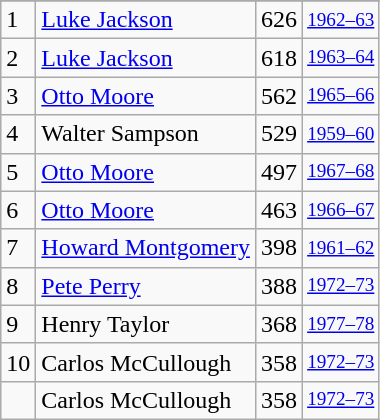<table class="wikitable">
<tr>
</tr>
<tr>
<td>1</td>
<td><a href='#'>Luke Jackson</a></td>
<td>626</td>
<td style="font-size:80%;"><a href='#'>1962–63</a></td>
</tr>
<tr>
<td>2</td>
<td><a href='#'>Luke Jackson</a></td>
<td>618</td>
<td style="font-size:80%;"><a href='#'>1963–64</a></td>
</tr>
<tr>
<td>3</td>
<td><a href='#'>Otto Moore</a></td>
<td>562</td>
<td style="font-size:80%;"><a href='#'>1965–66</a></td>
</tr>
<tr>
<td>4</td>
<td>Walter Sampson</td>
<td>529</td>
<td style="font-size:80%;"><a href='#'>1959–60</a></td>
</tr>
<tr>
<td>5</td>
<td><a href='#'>Otto Moore</a></td>
<td>497</td>
<td style="font-size:80%;"><a href='#'>1967–68</a></td>
</tr>
<tr>
<td>6</td>
<td><a href='#'>Otto Moore</a></td>
<td>463</td>
<td style="font-size:80%;"><a href='#'>1966–67</a></td>
</tr>
<tr>
<td>7</td>
<td><a href='#'>Howard Montgomery</a></td>
<td>398</td>
<td style="font-size:80%;"><a href='#'>1961–62</a></td>
</tr>
<tr>
<td>8</td>
<td><a href='#'>Pete Perry</a></td>
<td>388</td>
<td style="font-size:80%;"><a href='#'>1972–73</a></td>
</tr>
<tr>
<td>9</td>
<td>Henry Taylor</td>
<td>368</td>
<td style="font-size:80%;"><a href='#'>1977–78</a></td>
</tr>
<tr>
<td>10</td>
<td>Carlos McCullough</td>
<td>358</td>
<td style="font-size:80%;"><a href='#'>1972–73</a></td>
</tr>
<tr>
<td></td>
<td>Carlos McCullough</td>
<td>358</td>
<td style="font-size:80%;"><a href='#'>1972–73</a></td>
</tr>
</table>
